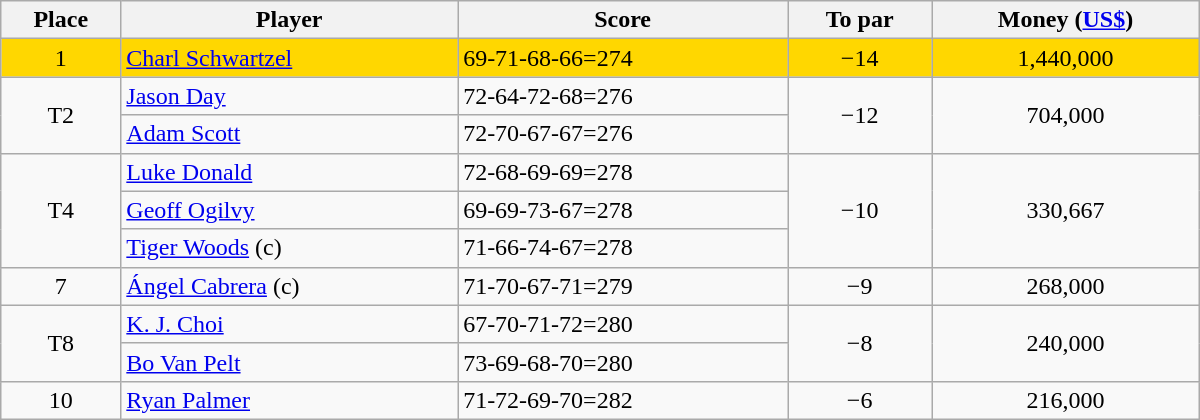<table class="wikitable" style="width:50em;margin-bottom:0;">
<tr>
<th>Place</th>
<th>Player</th>
<th>Score</th>
<th>To par</th>
<th>Money (<a href='#'>US$</a>)</th>
</tr>
<tr style="background:gold">
<td align=center>1</td>
<td> <a href='#'>Charl Schwartzel</a></td>
<td>69-71-68-66=274</td>
<td align=center>−14</td>
<td align=center>1,440,000</td>
</tr>
<tr>
<td rowspan=2 align=center>T2</td>
<td> <a href='#'>Jason Day</a></td>
<td>72-64-72-68=276</td>
<td rowspan=2 align=center>−12</td>
<td rowspan=2 align=center>704,000</td>
</tr>
<tr>
<td> <a href='#'>Adam Scott</a></td>
<td>72-70-67-67=276</td>
</tr>
<tr>
<td rowspan=3 align=center>T4</td>
<td> <a href='#'>Luke Donald</a></td>
<td>72-68-69-69=278</td>
<td rowspan=3 align=center>−10</td>
<td rowspan=3 align=center>330,667</td>
</tr>
<tr>
<td> <a href='#'>Geoff Ogilvy</a></td>
<td>69-69-73-67=278</td>
</tr>
<tr>
<td> <a href='#'>Tiger Woods</a> (c)</td>
<td>71-66-74-67=278</td>
</tr>
<tr>
<td align=center>7</td>
<td> <a href='#'>Ángel Cabrera</a> (c)</td>
<td>71-70-67-71=279</td>
<td align=center>−9</td>
<td align=center>268,000</td>
</tr>
<tr>
<td rowspan=2 align=center>T8</td>
<td> <a href='#'>K. J. Choi</a></td>
<td>67-70-71-72=280</td>
<td rowspan=2 align=center>−8</td>
<td rowspan=2 align=center>240,000</td>
</tr>
<tr>
<td> <a href='#'>Bo Van Pelt</a></td>
<td>73-69-68-70=280</td>
</tr>
<tr>
<td align=center>10</td>
<td> <a href='#'>Ryan Palmer</a></td>
<td>71-72-69-70=282</td>
<td align=center>−6</td>
<td align=center>216,000</td>
</tr>
</table>
